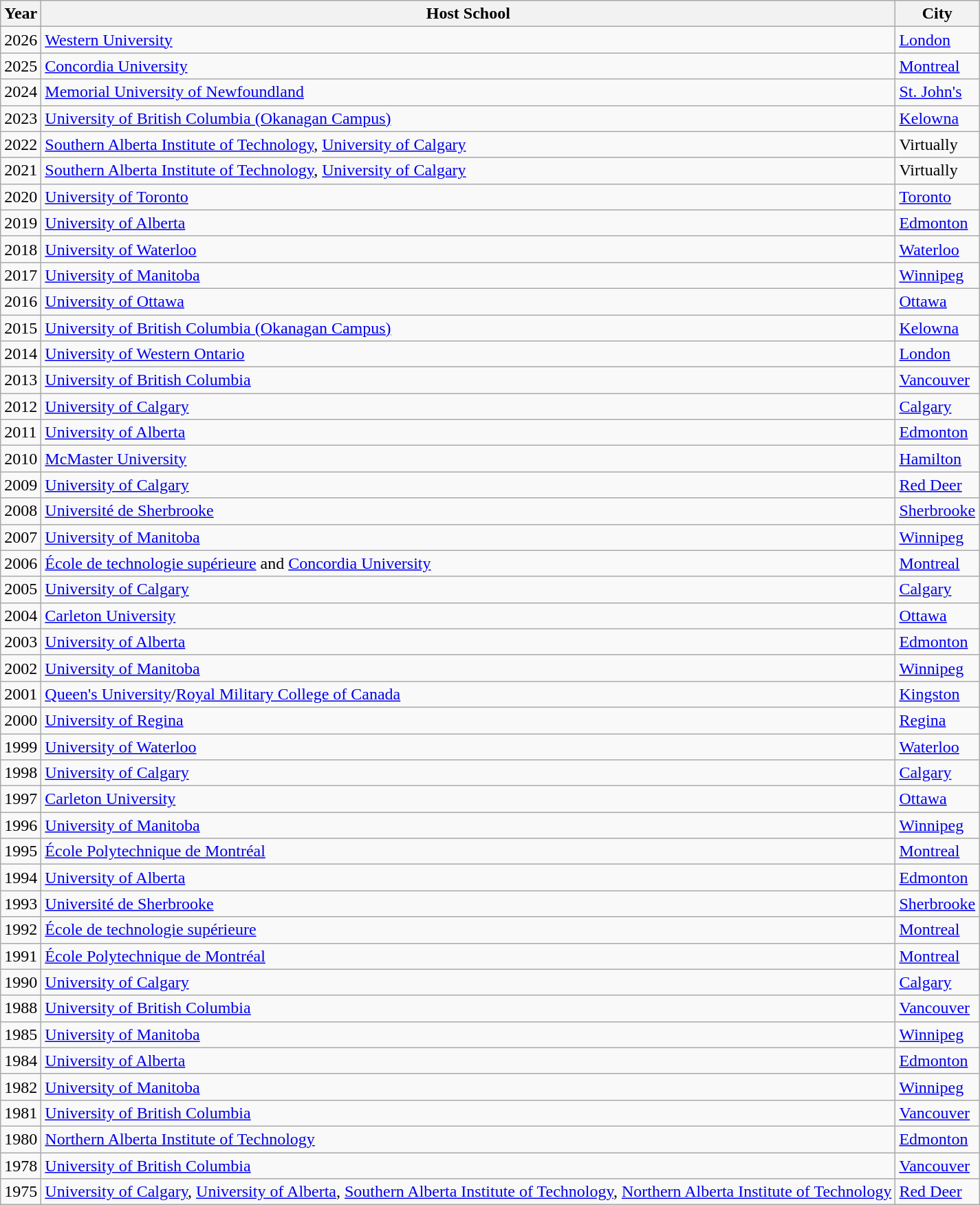<table class="wikitable">
<tr>
<th>Year</th>
<th>Host School</th>
<th>City</th>
</tr>
<tr>
<td>2026</td>
<td><a href='#'>Western University</a></td>
<td><a href='#'>London</a></td>
</tr>
<tr>
<td>2025</td>
<td><a href='#'>Concordia University</a></td>
<td><a href='#'>Montreal</a></td>
</tr>
<tr>
<td>2024</td>
<td><a href='#'>Memorial University of Newfoundland</a></td>
<td><a href='#'>St. John's</a></td>
</tr>
<tr>
<td>2023</td>
<td><a href='#'>University of British Columbia (Okanagan Campus) </a></td>
<td><a href='#'>Kelowna</a></td>
</tr>
<tr>
<td>2022</td>
<td><a href='#'>Southern Alberta Institute of Technology</a>, <a href='#'>University of Calgary</a></td>
<td>Virtually</td>
</tr>
<tr>
<td>2021</td>
<td><a href='#'>Southern Alberta Institute of Technology</a>, <a href='#'>University of Calgary</a></td>
<td>Virtually</td>
</tr>
<tr>
<td>2020</td>
<td><a href='#'>University of Toronto</a></td>
<td><a href='#'>Toronto</a></td>
</tr>
<tr>
<td>2019</td>
<td><a href='#'>University of Alberta</a></td>
<td><a href='#'>Edmonton</a></td>
</tr>
<tr>
<td>2018</td>
<td><a href='#'>University of Waterloo</a></td>
<td><a href='#'>Waterloo</a></td>
</tr>
<tr>
<td>2017</td>
<td><a href='#'>University of Manitoba</a></td>
<td><a href='#'>Winnipeg</a></td>
</tr>
<tr>
<td>2016</td>
<td><a href='#'>University of Ottawa</a></td>
<td><a href='#'>Ottawa</a></td>
</tr>
<tr>
<td>2015</td>
<td><a href='#'>University of British Columbia (Okanagan Campus)</a></td>
<td><a href='#'>Kelowna</a></td>
</tr>
<tr>
<td>2014</td>
<td><a href='#'>University of Western Ontario</a></td>
<td><a href='#'>London</a></td>
</tr>
<tr>
<td>2013</td>
<td><a href='#'>University of British Columbia</a></td>
<td><a href='#'>Vancouver</a></td>
</tr>
<tr>
<td>2012</td>
<td><a href='#'>University of Calgary</a></td>
<td><a href='#'>Calgary</a></td>
</tr>
<tr>
<td>2011</td>
<td><a href='#'>University of Alberta</a></td>
<td><a href='#'>Edmonton</a></td>
</tr>
<tr>
<td>2010</td>
<td><a href='#'>McMaster University</a></td>
<td><a href='#'>Hamilton</a></td>
</tr>
<tr>
<td>2009</td>
<td><a href='#'>University of Calgary</a></td>
<td><a href='#'>Red Deer</a></td>
</tr>
<tr>
<td>2008</td>
<td><a href='#'>Université de Sherbrooke</a></td>
<td><a href='#'>Sherbrooke</a></td>
</tr>
<tr>
<td>2007</td>
<td><a href='#'>University of Manitoba</a></td>
<td><a href='#'>Winnipeg</a></td>
</tr>
<tr>
<td>2006</td>
<td><a href='#'>École de technologie supérieure</a> and <a href='#'>Concordia University</a></td>
<td><a href='#'>Montreal</a></td>
</tr>
<tr>
<td>2005</td>
<td><a href='#'>University of Calgary</a></td>
<td><a href='#'>Calgary</a></td>
</tr>
<tr>
<td>2004</td>
<td><a href='#'>Carleton University</a></td>
<td><a href='#'>Ottawa</a></td>
</tr>
<tr>
<td>2003</td>
<td><a href='#'>University of Alberta</a></td>
<td><a href='#'>Edmonton</a></td>
</tr>
<tr>
<td>2002</td>
<td><a href='#'>University of Manitoba</a></td>
<td><a href='#'>Winnipeg</a></td>
</tr>
<tr>
<td>2001</td>
<td><a href='#'>Queen's University</a>/<a href='#'>Royal Military College of Canada</a></td>
<td><a href='#'>Kingston</a></td>
</tr>
<tr>
<td>2000</td>
<td><a href='#'>University of Regina</a></td>
<td><a href='#'>Regina</a></td>
</tr>
<tr>
<td>1999</td>
<td><a href='#'>University of Waterloo</a></td>
<td><a href='#'>Waterloo</a></td>
</tr>
<tr>
<td>1998</td>
<td><a href='#'>University of Calgary</a></td>
<td><a href='#'>Calgary</a></td>
</tr>
<tr>
<td>1997</td>
<td><a href='#'>Carleton University</a></td>
<td><a href='#'>Ottawa</a></td>
</tr>
<tr>
<td>1996</td>
<td><a href='#'>University of Manitoba</a></td>
<td><a href='#'>Winnipeg</a></td>
</tr>
<tr>
<td>1995</td>
<td><a href='#'>École Polytechnique de Montréal</a></td>
<td><a href='#'>Montreal</a></td>
</tr>
<tr>
<td>1994</td>
<td><a href='#'>University of Alberta</a></td>
<td><a href='#'>Edmonton</a></td>
</tr>
<tr>
<td>1993</td>
<td><a href='#'>Université de Sherbrooke</a></td>
<td><a href='#'>Sherbrooke</a></td>
</tr>
<tr>
<td>1992</td>
<td><a href='#'>École de technologie supérieure</a></td>
<td><a href='#'>Montreal</a></td>
</tr>
<tr>
<td>1991</td>
<td><a href='#'>École Polytechnique de Montréal</a></td>
<td><a href='#'>Montreal</a></td>
</tr>
<tr>
<td>1990</td>
<td><a href='#'>University of Calgary</a></td>
<td><a href='#'>Calgary</a></td>
</tr>
<tr>
<td>1988</td>
<td><a href='#'>University of British Columbia</a></td>
<td><a href='#'>Vancouver</a></td>
</tr>
<tr>
<td>1985</td>
<td><a href='#'>University of Manitoba</a></td>
<td><a href='#'>Winnipeg</a></td>
</tr>
<tr>
<td>1984</td>
<td><a href='#'>University of Alberta</a></td>
<td><a href='#'>Edmonton</a></td>
</tr>
<tr>
<td>1982</td>
<td><a href='#'>University of Manitoba</a></td>
<td><a href='#'>Winnipeg</a></td>
</tr>
<tr>
<td>1981</td>
<td><a href='#'>University of British Columbia</a></td>
<td><a href='#'>Vancouver</a></td>
</tr>
<tr>
<td>1980</td>
<td><a href='#'>Northern Alberta Institute of Technology</a></td>
<td><a href='#'>Edmonton</a></td>
</tr>
<tr>
<td>1978</td>
<td><a href='#'>University of British Columbia</a></td>
<td><a href='#'>Vancouver</a></td>
</tr>
<tr>
<td>1975</td>
<td><a href='#'>University of Calgary</a>, <a href='#'>University of Alberta</a>, <a href='#'>Southern Alberta Institute of Technology</a>, <a href='#'>Northern Alberta Institute of Technology</a></td>
<td><a href='#'>Red Deer</a></td>
</tr>
</table>
